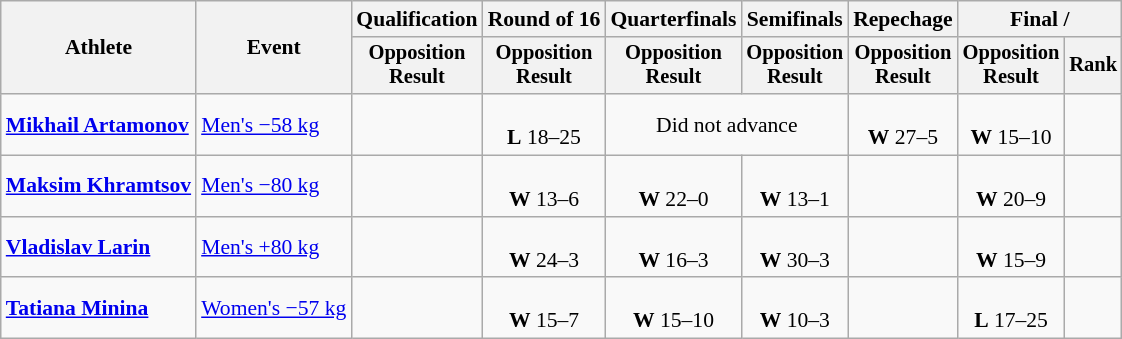<table class="wikitable" style="text-align:center; font-size:90%">
<tr>
<th rowspan=2>Athlete</th>
<th rowspan=2>Event</th>
<th>Qualification</th>
<th>Round of 16</th>
<th>Quarterfinals</th>
<th>Semifinals</th>
<th>Repechage</th>
<th colspan=2>Final / </th>
</tr>
<tr style="font-size:95%">
<th>Opposition<br>Result</th>
<th>Opposition<br>Result</th>
<th>Opposition<br>Result</th>
<th>Opposition<br>Result</th>
<th>Opposition<br>Result</th>
<th>Opposition<br>Result</th>
<th>Rank</th>
</tr>
<tr>
<td align=left><strong><a href='#'>Mikhail Artamonov</a></strong></td>
<td align=left><a href='#'>Men's −58 kg</a></td>
<td></td>
<td><br><strong>L</strong> 18–25</td>
<td colspan=2>Did not advance</td>
<td><br><strong>W</strong> 27–5</td>
<td><br><strong>W</strong> 15–10</td>
<td></td>
</tr>
<tr>
<td align=left><strong><a href='#'>Maksim Khramtsov</a></strong></td>
<td align=left><a href='#'>Men's −80 kg</a></td>
<td></td>
<td><br><strong>W</strong> 13–6</td>
<td><br><strong>W</strong> 22–0 </td>
<td><br><strong>W</strong> 13–1</td>
<td></td>
<td><br><strong>W</strong> 20–9</td>
<td></td>
</tr>
<tr>
<td align=left><strong><a href='#'>Vladislav Larin</a></strong></td>
<td align=left><a href='#'>Men's +80 kg</a></td>
<td></td>
<td><br><strong>W</strong> 24–3 </td>
<td><br><strong>W</strong> 16–3</td>
<td><br><strong>W</strong> 30–3 </td>
<td></td>
<td><br><strong>W</strong> 15–9</td>
<td></td>
</tr>
<tr>
<td align=left><strong><a href='#'>Tatiana Minina</a></strong></td>
<td align=left><a href='#'>Women's −57 kg</a></td>
<td></td>
<td><br><strong>W</strong> 15–7</td>
<td><br><strong>W</strong> 15–10</td>
<td><br><strong>W</strong> 10–3</td>
<td></td>
<td><br><strong>L</strong> 17–25</td>
<td></td>
</tr>
</table>
